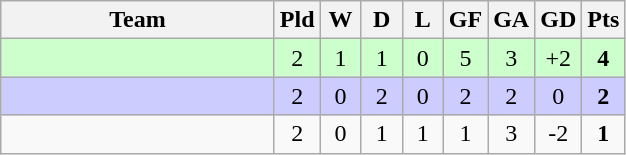<table class="wikitable" style="text-align: center;">
<tr>
<th width=175>Team</th>
<th width=20 abbr="Played">Pld</th>
<th width=20 abbr="Won">W</th>
<th width=20 abbr="Drawn">D</th>
<th width=20 abbr="Lost">L</th>
<th width=20 abbr="Goals for">GF</th>
<th width=20 abbr="Goals against">GA</th>
<th width=20 abbr="Goal difference">GD</th>
<th width=20 abbr="Points">Pts</th>
</tr>
<tr bgcolor=#ccffcc>
<td align=left></td>
<td>2</td>
<td>1</td>
<td>1</td>
<td>0</td>
<td>5</td>
<td>3</td>
<td>+2</td>
<td><strong>4</strong></td>
</tr>
<tr bgcolor=#ccccff>
<td align=left></td>
<td>2</td>
<td>0</td>
<td>2</td>
<td>0</td>
<td>2</td>
<td>2</td>
<td>0</td>
<td><strong>2</strong></td>
</tr>
<tr>
<td align=left></td>
<td>2</td>
<td>0</td>
<td>1</td>
<td>1</td>
<td>1</td>
<td>3</td>
<td>-2</td>
<td><strong>1</strong></td>
</tr>
</table>
